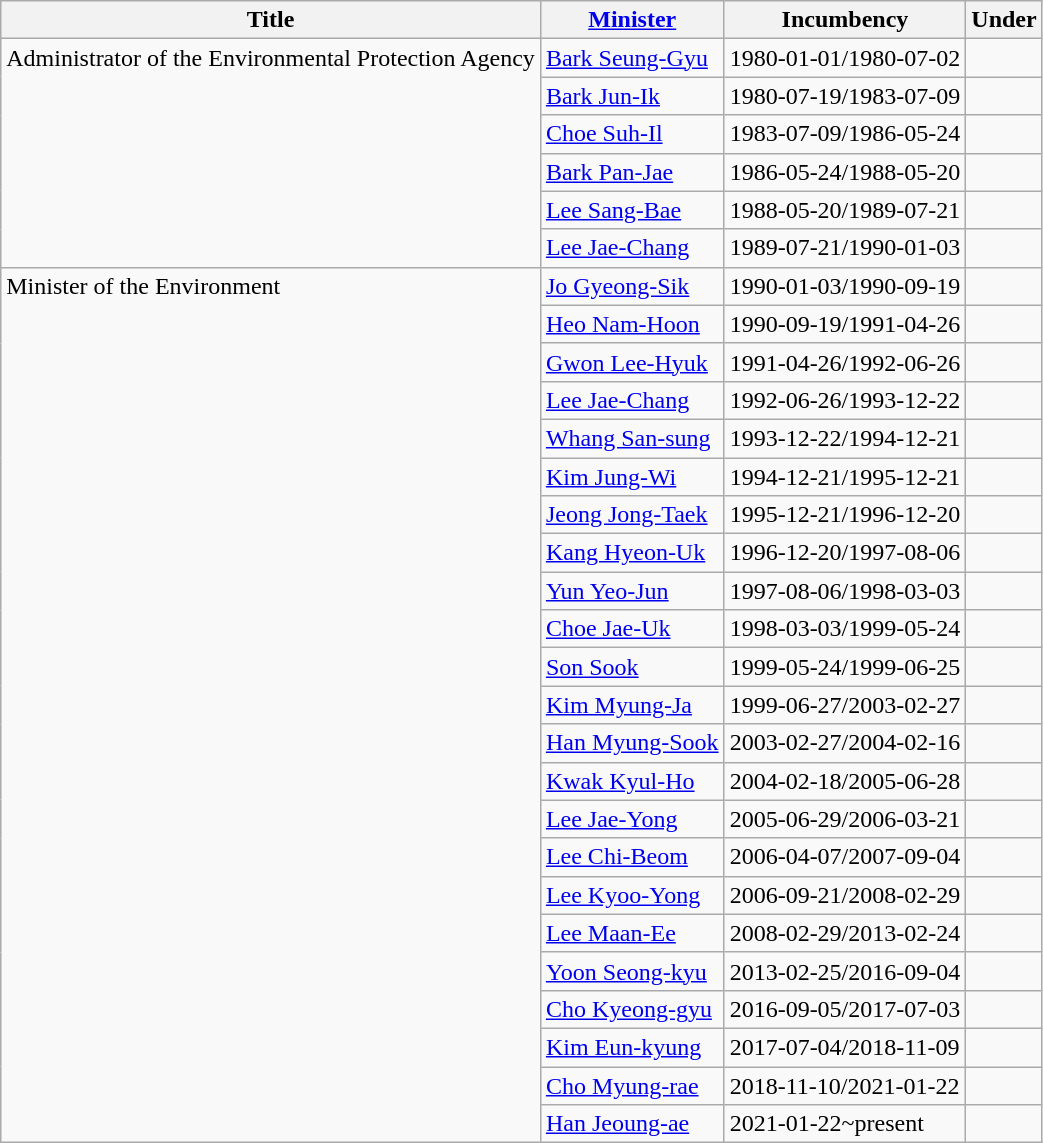<table class="wikitable" align="center">
<tr>
<th>Title</th>
<th><a href='#'>Minister</a></th>
<th>Incumbency</th>
<th>Under</th>
</tr>
<tr>
<td rowspan="6" valign="top">Administrator of the Environmental Protection Agency</td>
<td><a href='#'>Bark Seung-Gyu</a></td>
<td>1980-01-01/1980-07-02</td>
<td></td>
</tr>
<tr>
<td><a href='#'>Bark Jun-Ik</a></td>
<td>1980-07-19/1983-07-09</td>
<td></td>
</tr>
<tr>
<td><a href='#'>Choe Suh-Il</a></td>
<td>1983-07-09/1986-05-24</td>
<td></td>
</tr>
<tr>
<td><a href='#'>Bark Pan-Jae</a></td>
<td>1986-05-24/1988-05-20</td>
<td></td>
</tr>
<tr>
<td><a href='#'>Lee Sang-Bae</a></td>
<td>1988-05-20/1989-07-21</td>
<td></td>
</tr>
<tr>
<td><a href='#'>Lee Jae-Chang</a></td>
<td>1989-07-21/1990-01-03</td>
<td></td>
</tr>
<tr>
<td rowspan="23" valign="top">Minister of the Environment</td>
<td><a href='#'>Jo Gyeong-Sik</a></td>
<td>1990-01-03/1990-09-19</td>
<td></td>
</tr>
<tr>
<td><a href='#'>Heo Nam-Hoon</a></td>
<td>1990-09-19/1991-04-26</td>
<td></td>
</tr>
<tr>
<td><a href='#'>Gwon Lee-Hyuk</a></td>
<td>1991-04-26/1992-06-26</td>
<td></td>
</tr>
<tr>
<td><a href='#'>Lee Jae-Chang</a></td>
<td>1992-06-26/1993-12-22</td>
<td></td>
</tr>
<tr>
<td><a href='#'>Whang San-sung</a></td>
<td>1993-12-22/1994-12-21</td>
<td></td>
</tr>
<tr>
<td><a href='#'>Kim Jung-Wi</a></td>
<td>1994-12-21/1995-12-21</td>
<td></td>
</tr>
<tr>
<td><a href='#'>Jeong Jong-Taek</a></td>
<td>1995-12-21/1996-12-20</td>
<td></td>
</tr>
<tr>
<td><a href='#'>Kang Hyeon-Uk</a></td>
<td>1996-12-20/1997-08-06</td>
<td></td>
</tr>
<tr>
<td><a href='#'>Yun Yeo-Jun</a></td>
<td>1997-08-06/1998-03-03</td>
<td></td>
</tr>
<tr>
<td><a href='#'>Choe Jae-Uk</a></td>
<td>1998-03-03/1999-05-24</td>
<td></td>
</tr>
<tr>
<td><a href='#'>Son Sook</a></td>
<td>1999-05-24/1999-06-25</td>
<td></td>
</tr>
<tr>
<td><a href='#'>Kim Myung-Ja</a></td>
<td>1999-06-27/2003-02-27</td>
<td></td>
</tr>
<tr>
<td><a href='#'>Han Myung-Sook</a></td>
<td>2003-02-27/2004-02-16</td>
<td></td>
</tr>
<tr>
<td><a href='#'>Kwak Kyul-Ho</a></td>
<td>2004-02-18/2005-06-28</td>
<td></td>
</tr>
<tr>
<td><a href='#'>Lee Jae-Yong</a></td>
<td>2005-06-29/2006-03-21</td>
<td></td>
</tr>
<tr>
<td><a href='#'>Lee Chi-Beom</a></td>
<td>2006-04-07/2007-09-04</td>
<td></td>
</tr>
<tr>
<td><a href='#'>Lee Kyoo-Yong</a></td>
<td>2006-09-21/2008-02-29</td>
<td></td>
</tr>
<tr>
<td><a href='#'>Lee Maan-Ee</a></td>
<td>2008-02-29/2013-02-24</td>
<td></td>
</tr>
<tr>
<td><a href='#'>Yoon Seong-kyu</a></td>
<td>2013-02-25/2016-09-04</td>
<td></td>
</tr>
<tr>
<td><a href='#'>Cho Kyeong-gyu</a></td>
<td>2016-09-05/2017-07-03</td>
<td></td>
</tr>
<tr>
<td><a href='#'>Kim Eun-kyung</a></td>
<td>2017-07-04/2018-11-09</td>
<td></td>
</tr>
<tr>
<td><a href='#'>Cho Myung-rae</a></td>
<td>2018-11-10/2021-01-22</td>
<td></td>
</tr>
<tr>
<td><a href='#'>Han Jeoung-ae</a></td>
<td>2021-01-22~present</td>
<td></td>
</tr>
</table>
